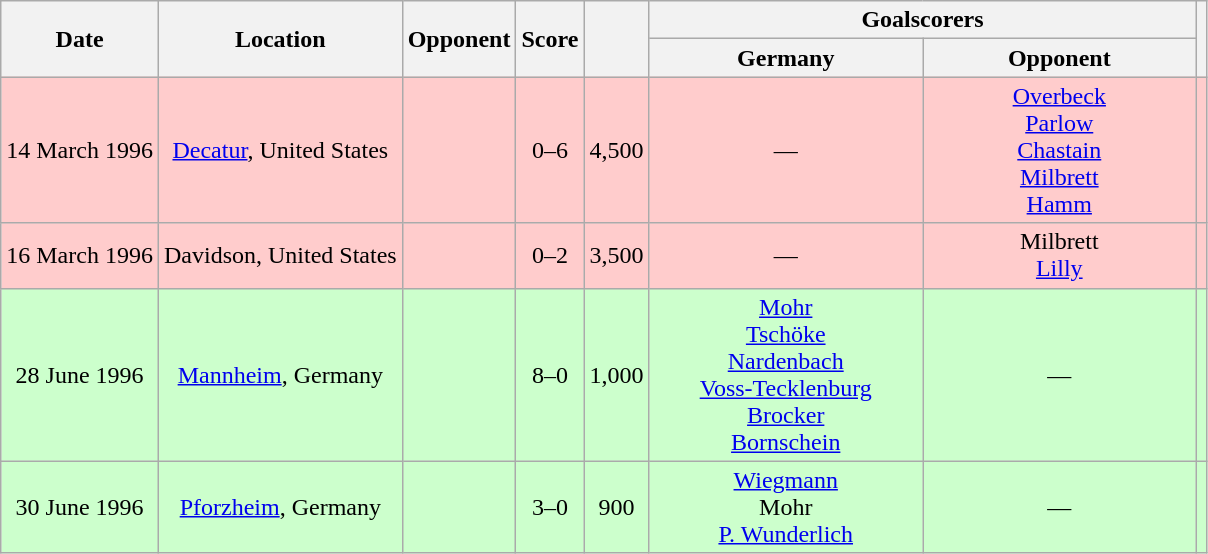<table class="wikitable" Style="text-align: center">
<tr>
<th rowspan="2">Date</th>
<th rowspan="2">Location</th>
<th rowspan="2">Opponent</th>
<th rowspan="2">Score<br></th>
<th rowspan="2"></th>
<th colspan="2">Goalscorers</th>
<th rowspan="2"></th>
</tr>
<tr>
<th style="width:175px">Germany</th>
<th style="width:175px">Opponent</th>
</tr>
<tr style="background:#fcc">
<td>14 March 1996</td>
<td><a href='#'>Decatur</a>, United States</td>
<td></td>
<td>0–6</td>
<td>4,500</td>
<td>—</td>
<td><a href='#'>Overbeck</a> <br><a href='#'>Parlow</a> <br><a href='#'>Chastain</a> <br><a href='#'>Milbrett</a> <br><a href='#'>Hamm</a> </td>
<td></td>
</tr>
<tr style="background:#fcc">
<td>16 March 1996</td>
<td>Davidson, United States</td>
<td></td>
<td>0–2</td>
<td>3,500</td>
<td>—</td>
<td>Milbrett <br><a href='#'>Lilly</a> </td>
<td></td>
</tr>
<tr style="background:#cfc">
<td>28 June 1996</td>
<td><a href='#'>Mannheim</a>, Germany</td>
<td></td>
<td>8–0</td>
<td>1,000</td>
<td><a href='#'>Mohr</a> <br><a href='#'>Tschöke</a> <br><a href='#'>Nardenbach</a> <br><a href='#'>Voss-Tecklenburg</a> <br><a href='#'>Brocker</a> <br><a href='#'>Bornschein</a> </td>
<td>—</td>
<td></td>
</tr>
<tr style="background:#cfc">
<td>30 June 1996</td>
<td><a href='#'>Pforzheim</a>, Germany</td>
<td></td>
<td>3–0</td>
<td>900</td>
<td><a href='#'>Wiegmann</a> <br>Mohr <br><a href='#'>P. Wunderlich</a> </td>
<td>—</td>
<td></td>
</tr>
</table>
